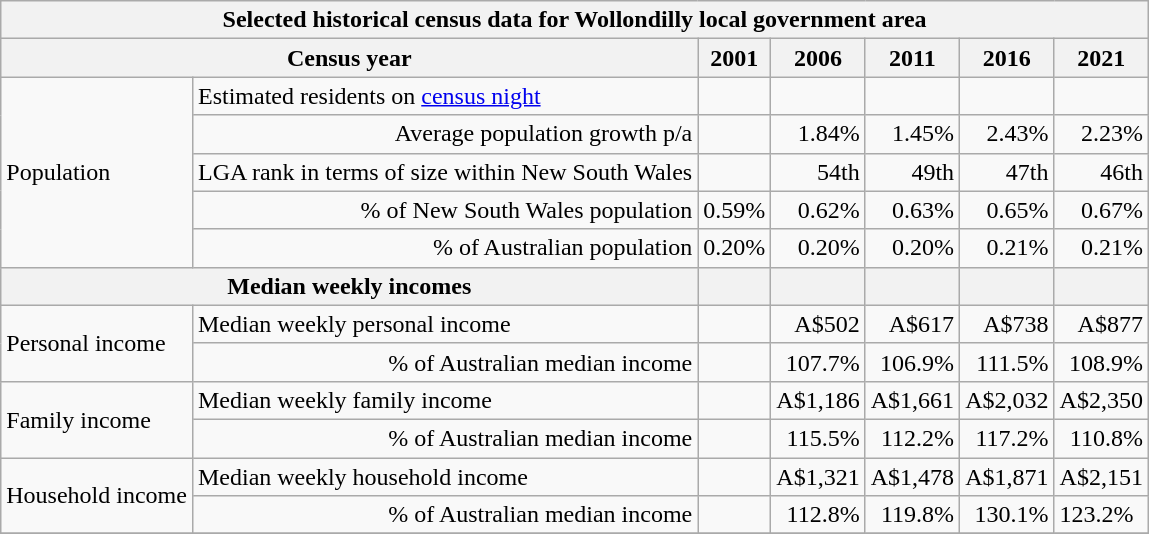<table class="wikitable">
<tr>
<th colspan="7">Selected historical census data for Wollondilly local government area</th>
</tr>
<tr>
<th colspan="2">Census year</th>
<th>2001</th>
<th>2006</th>
<th>2011</th>
<th>2016 </th>
<th>2021 </th>
</tr>
<tr>
<td rowspan="5">Population</td>
<td>Estimated residents on <a href='#'>census night</a></td>
<td align="right"></td>
<td align="right"></td>
<td align="right"></td>
<td align="right"></td>
<td align="right"></td>
</tr>
<tr>
<td align="right">Average population growth p/a</td>
<td align="right"></td>
<td align="right">1.84%</td>
<td align="right"> 1.45%</td>
<td align="right"> 2.43%</td>
<td align="right"> 2.23%</td>
</tr>
<tr>
<td align="right">LGA rank in terms of size within New South Wales</td>
<td align="right"></td>
<td align="right">54th</td>
<td align="right"> 49th</td>
<td align="right"> 47th</td>
<td align="right"> 46th</td>
</tr>
<tr>
<td align="right">% of New South Wales population</td>
<td align="right">0.59%</td>
<td align="right"> 0.62%</td>
<td align="right"> 0.63%</td>
<td align="right"> 0.65%</td>
<td align="right"> 0.67%</td>
</tr>
<tr>
<td align="right">% of Australian population</td>
<td align="right">0.20%</td>
<td align="right"> 0.20%</td>
<td align="right"> 0.20%</td>
<td align="right"> 0.21%</td>
<td align="right"> 0.21%</td>
</tr>
<tr>
<th colspan="2">Median weekly incomes</th>
<th></th>
<th></th>
<th></th>
<th></th>
<th></th>
</tr>
<tr>
<td rowspan="2">Personal income</td>
<td>Median weekly personal income</td>
<td align="right"></td>
<td align="right">A$502</td>
<td align="right"> A$617</td>
<td align="right"> A$738</td>
<td align="right"> A$877</td>
</tr>
<tr>
<td align="right">% of Australian median income</td>
<td align="right"></td>
<td align="right">107.7%</td>
<td align="right"> 106.9%</td>
<td align="right"> 111.5%</td>
<td align="right"> 108.9%</td>
</tr>
<tr>
<td rowspan="2">Family income</td>
<td>Median weekly family income</td>
<td align="right"></td>
<td align="right">A$1,186</td>
<td align="right"> A$1,661</td>
<td align="right"> A$2,032</td>
<td align="right"> A$2,350</td>
</tr>
<tr>
<td align="right">% of Australian median income</td>
<td align="right"></td>
<td align="right">115.5%</td>
<td align="right"> 112.2%</td>
<td align="right"> 117.2%</td>
<td align="right"> 110.8%</td>
</tr>
<tr>
<td rowspan="2">Household income</td>
<td>Median weekly household income</td>
<td align="right"></td>
<td align="right">A$1,321</td>
<td align="right"> A$1,478</td>
<td align="right"> A$1,871</td>
<td align="right"> A$2,151</td>
</tr>
<tr>
<td align="right">% of Australian median income</td>
<td align="right"></td>
<td align="right">112.8%</td>
<td align="right"> 119.8%</td>
<td align="right"> 130.1%</td>
<td> 123.2%</td>
</tr>
<tr>
</tr>
</table>
